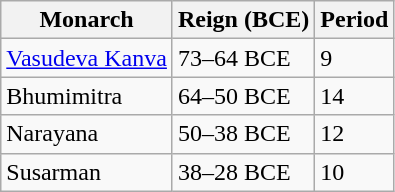<table class="wikitable">
<tr>
<th>Monarch</th>
<th>Reign (BCE)</th>
<th>Period</th>
</tr>
<tr>
<td><a href='#'>Vasudeva Kanva</a></td>
<td>73–64 BCE</td>
<td>9</td>
</tr>
<tr>
<td>Bhumimitra</td>
<td>64–50 BCE</td>
<td>14</td>
</tr>
<tr>
<td>Narayana</td>
<td>50–38 BCE</td>
<td>12</td>
</tr>
<tr>
<td>Susarman</td>
<td>38–28 BCE</td>
<td>10</td>
</tr>
</table>
